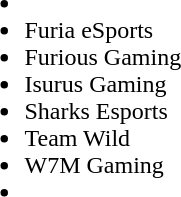<table cellspacing="20">
<tr>
<td valign="top" width="1000px"><br><ul><li></li><li>Furia eSports</li><li>Furious Gaming</li><li>Isurus Gaming</li><li>Sharks Esports</li><li>Team Wild</li><li>W7M Gaming</li><li></li></ul></td>
</tr>
<tr>
</tr>
</table>
